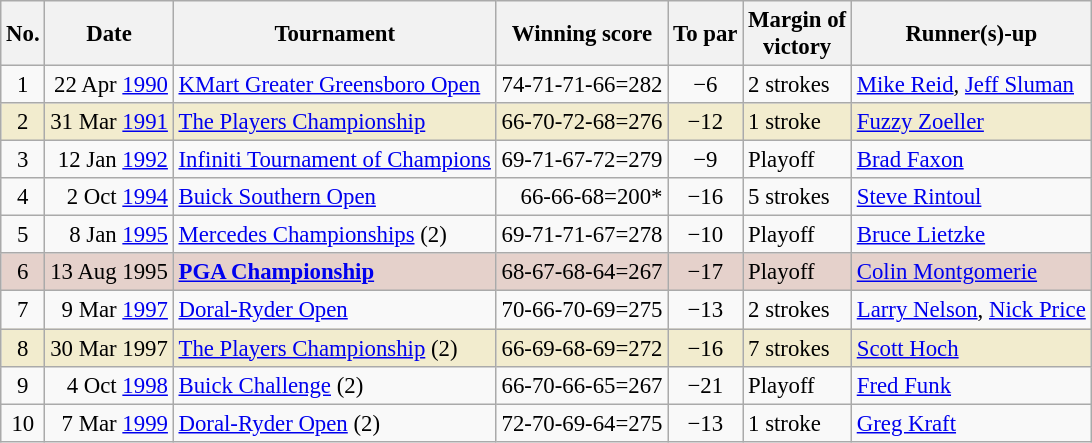<table class="wikitable" style="font-size:95%;">
<tr>
<th>No.</th>
<th>Date</th>
<th>Tournament</th>
<th>Winning score</th>
<th>To par</th>
<th>Margin of<br>victory</th>
<th>Runner(s)-up</th>
</tr>
<tr>
<td align=center>1</td>
<td align=right>22 Apr <a href='#'>1990</a></td>
<td><a href='#'>KMart Greater Greensboro Open</a></td>
<td align=right>74-71-71-66=282</td>
<td align=center>−6</td>
<td>2 strokes</td>
<td> <a href='#'>Mike Reid</a>,  <a href='#'>Jeff Sluman</a></td>
</tr>
<tr style="background:#f2ecce;">
<td align=center>2</td>
<td align=right>31 Mar <a href='#'>1991</a></td>
<td><a href='#'>The Players Championship</a></td>
<td>66-70-72-68=276</td>
<td align=center>−12</td>
<td>1 stroke</td>
<td> <a href='#'>Fuzzy Zoeller</a></td>
</tr>
<tr>
<td align=center>3</td>
<td align=right>12 Jan <a href='#'>1992</a></td>
<td><a href='#'>Infiniti Tournament of Champions</a></td>
<td>69-71-67-72=279</td>
<td align=center>−9</td>
<td>Playoff</td>
<td> <a href='#'>Brad Faxon</a></td>
</tr>
<tr>
<td align=center>4</td>
<td align=right>2 Oct <a href='#'>1994</a></td>
<td><a href='#'>Buick Southern Open</a></td>
<td align=right>66-66-68=200*</td>
<td align=center>−16</td>
<td>5 strokes</td>
<td> <a href='#'>Steve Rintoul</a></td>
</tr>
<tr>
<td align=center>5</td>
<td align=right>8 Jan <a href='#'>1995</a></td>
<td><a href='#'>Mercedes Championships</a> (2)</td>
<td>69-71-71-67=278</td>
<td align=center>−10</td>
<td>Playoff</td>
<td> <a href='#'>Bruce Lietzke</a></td>
</tr>
<tr style="background:#e5d1cb;">
<td align=center>6</td>
<td align=right>13 Aug 1995</td>
<td><strong><a href='#'>PGA Championship</a></strong></td>
<td>68-67-68-64=267</td>
<td align=center>−17</td>
<td>Playoff</td>
<td> <a href='#'>Colin Montgomerie</a></td>
</tr>
<tr>
<td align=center>7</td>
<td align=right>9 Mar <a href='#'>1997</a></td>
<td><a href='#'>Doral-Ryder Open</a></td>
<td>70-66-70-69=275</td>
<td align=center>−13</td>
<td>2 strokes</td>
<td> <a href='#'>Larry Nelson</a>,  <a href='#'>Nick Price</a></td>
</tr>
<tr style="background:#f2ecce;">
<td align=center>8</td>
<td align=right>30 Mar 1997</td>
<td><a href='#'>The Players Championship</a> (2)</td>
<td>66-69-68-69=272</td>
<td align=center>−16</td>
<td>7 strokes</td>
<td> <a href='#'>Scott Hoch</a></td>
</tr>
<tr>
<td align=center>9</td>
<td align=right>4 Oct <a href='#'>1998</a></td>
<td><a href='#'>Buick Challenge</a> (2)</td>
<td>66-70-66-65=267</td>
<td align=center>−21</td>
<td>Playoff</td>
<td> <a href='#'>Fred Funk</a></td>
</tr>
<tr>
<td align=center>10</td>
<td align=right>7 Mar <a href='#'>1999</a></td>
<td><a href='#'>Doral-Ryder Open</a> (2)</td>
<td>72-70-69-64=275</td>
<td align=center>−13</td>
<td>1 stroke</td>
<td> <a href='#'>Greg Kraft</a></td>
</tr>
</table>
